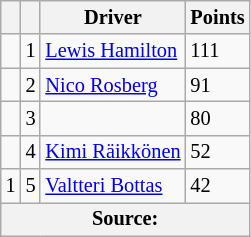<table class="wikitable" style="font-size: 85%;">
<tr>
<th></th>
<th></th>
<th>Driver</th>
<th>Points</th>
</tr>
<tr>
<td align="left"></td>
<td align="center">1</td>
<td> <a href='#'>Lewis Hamilton</a></td>
<td align="left">111</td>
</tr>
<tr>
<td align="left"></td>
<td align="center">2</td>
<td> <a href='#'>Nico Rosberg</a></td>
<td align="left">91</td>
</tr>
<tr>
<td align="left"></td>
<td align="center">3</td>
<td></td>
<td align="left">80</td>
</tr>
<tr>
<td align="left"></td>
<td align="center">4</td>
<td> <a href='#'>Kimi Räikkönen</a></td>
<td align="left">52</td>
</tr>
<tr>
<td align="left"> 1</td>
<td align="center">5</td>
<td> <a href='#'>Valtteri Bottas</a></td>
<td align="left">42</td>
</tr>
<tr>
<th colspan=4>Source:</th>
</tr>
</table>
